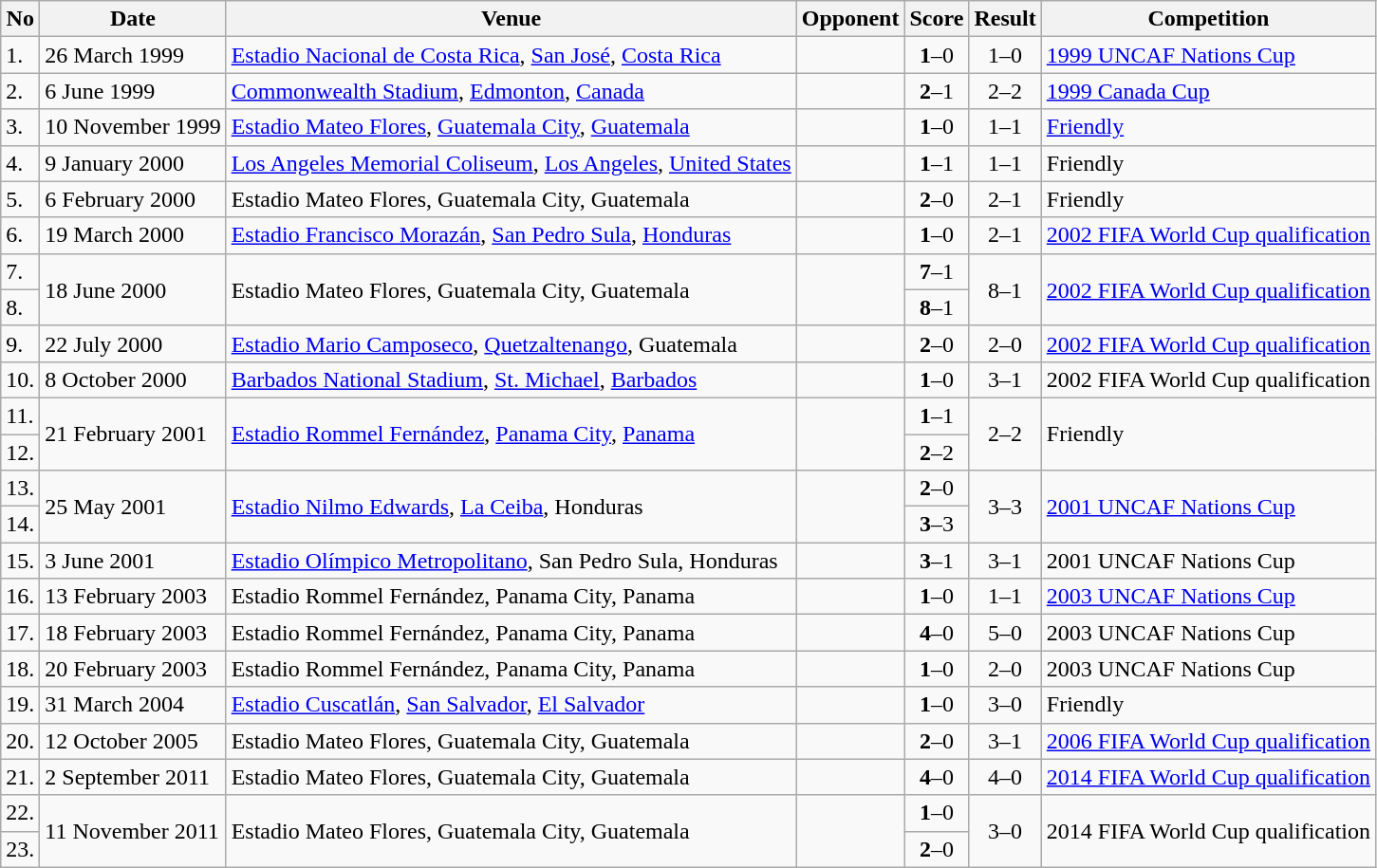<table class="wikitable" style="font-size:100%;">
<tr>
<th>No</th>
<th>Date</th>
<th>Venue</th>
<th>Opponent</th>
<th>Score</th>
<th>Result</th>
<th>Competition</th>
</tr>
<tr>
<td>1.</td>
<td>26 March 1999</td>
<td><a href='#'>Estadio Nacional de Costa Rica</a>, <a href='#'>San José</a>, <a href='#'>Costa Rica</a></td>
<td></td>
<td align=center><strong>1</strong>–0</td>
<td align=center>1–0</td>
<td><a href='#'>1999 UNCAF Nations Cup</a></td>
</tr>
<tr>
<td>2.</td>
<td>6 June 1999</td>
<td><a href='#'>Commonwealth Stadium</a>, <a href='#'>Edmonton</a>, <a href='#'>Canada</a></td>
<td></td>
<td align=center><strong>2</strong>–1</td>
<td align=center>2–2</td>
<td><a href='#'>1999 Canada Cup</a></td>
</tr>
<tr>
<td>3.</td>
<td>10 November 1999</td>
<td><a href='#'>Estadio Mateo Flores</a>, <a href='#'>Guatemala City</a>, <a href='#'>Guatemala</a></td>
<td></td>
<td align=center><strong>1</strong>–0</td>
<td align=center>1–1</td>
<td><a href='#'>Friendly</a></td>
</tr>
<tr>
<td>4.</td>
<td>9 January 2000</td>
<td><a href='#'>Los Angeles Memorial Coliseum</a>, <a href='#'>Los Angeles</a>, <a href='#'>United States</a></td>
<td></td>
<td align=center><strong>1</strong>–1</td>
<td align=center>1–1</td>
<td>Friendly</td>
</tr>
<tr>
<td>5.</td>
<td>6 February 2000</td>
<td>Estadio Mateo Flores, Guatemala City, Guatemala</td>
<td></td>
<td align=center><strong>2</strong>–0</td>
<td align=center>2–1</td>
<td>Friendly</td>
</tr>
<tr>
<td>6.</td>
<td>19 March 2000</td>
<td><a href='#'>Estadio Francisco Morazán</a>, <a href='#'>San Pedro Sula</a>, <a href='#'>Honduras</a></td>
<td></td>
<td align=center><strong>1</strong>–0</td>
<td align=center>2–1</td>
<td><a href='#'>2002 FIFA World Cup qualification</a></td>
</tr>
<tr>
<td>7.</td>
<td rowspan="2">18 June 2000</td>
<td rowspan="2">Estadio Mateo Flores, Guatemala City, Guatemala</td>
<td rowspan="2"></td>
<td align=center><strong>7</strong>–1</td>
<td rowspan="2" style="text-align:center">8–1</td>
<td rowspan="2"><a href='#'>2002 FIFA World Cup qualification</a></td>
</tr>
<tr>
<td>8.</td>
<td align=center><strong>8</strong>–1</td>
</tr>
<tr>
<td>9.</td>
<td>22 July 2000</td>
<td><a href='#'>Estadio Mario Camposeco</a>, <a href='#'>Quetzaltenango</a>, Guatemala</td>
<td></td>
<td align=center><strong>2</strong>–0</td>
<td align=center>2–0</td>
<td><a href='#'>2002 FIFA World Cup qualification</a></td>
</tr>
<tr>
<td>10.</td>
<td>8 October 2000</td>
<td><a href='#'>Barbados National Stadium</a>, <a href='#'>St. Michael</a>, <a href='#'>Barbados</a></td>
<td></td>
<td align=center><strong>1</strong>–0</td>
<td align=center>3–1</td>
<td>2002 FIFA World Cup qualification</td>
</tr>
<tr>
<td>11.</td>
<td rowspan="2">21 February 2001</td>
<td rowspan="2"><a href='#'>Estadio Rommel Fernández</a>, <a href='#'>Panama City</a>, <a href='#'>Panama</a></td>
<td rowspan="2"></td>
<td align=center><strong>1</strong>–1</td>
<td rowspan="2" style="text-align:center">2–2</td>
<td rowspan="2">Friendly</td>
</tr>
<tr>
<td>12.</td>
<td align=center><strong>2</strong>–2</td>
</tr>
<tr>
<td>13.</td>
<td rowspan="2">25 May 2001</td>
<td rowspan="2"><a href='#'>Estadio Nilmo Edwards</a>, <a href='#'>La Ceiba</a>, Honduras</td>
<td rowspan="2"></td>
<td align=center><strong>2</strong>–0</td>
<td rowspan="2" style="text-align:center">3–3</td>
<td rowspan="2"><a href='#'>2001 UNCAF Nations Cup</a></td>
</tr>
<tr>
<td>14.</td>
<td align=center><strong>3</strong>–3</td>
</tr>
<tr>
<td>15.</td>
<td>3 June 2001</td>
<td><a href='#'>Estadio Olímpico Metropolitano</a>, San Pedro Sula, Honduras</td>
<td></td>
<td align=center><strong>3</strong>–1</td>
<td align=center>3–1</td>
<td>2001 UNCAF Nations Cup</td>
</tr>
<tr>
<td>16.</td>
<td>13 February 2003</td>
<td>Estadio Rommel Fernández, Panama City, Panama</td>
<td></td>
<td align=center><strong>1</strong>–0</td>
<td align=center>1–1</td>
<td><a href='#'>2003 UNCAF Nations Cup</a></td>
</tr>
<tr>
<td>17.</td>
<td>18 February 2003</td>
<td>Estadio Rommel Fernández, Panama City, Panama</td>
<td></td>
<td align=center><strong>4</strong>–0</td>
<td align=center>5–0</td>
<td>2003 UNCAF Nations Cup</td>
</tr>
<tr>
<td>18.</td>
<td>20 February 2003</td>
<td>Estadio Rommel Fernández, Panama City, Panama</td>
<td></td>
<td align=center><strong>1</strong>–0</td>
<td align=center>2–0</td>
<td>2003 UNCAF Nations Cup</td>
</tr>
<tr>
<td>19.</td>
<td>31 March 2004</td>
<td><a href='#'>Estadio Cuscatlán</a>, <a href='#'>San Salvador</a>, <a href='#'>El Salvador</a></td>
<td></td>
<td align=center><strong>1</strong>–0</td>
<td align=center>3–0</td>
<td>Friendly</td>
</tr>
<tr>
<td>20.</td>
<td>12 October 2005</td>
<td>Estadio Mateo Flores, Guatemala City, Guatemala</td>
<td></td>
<td align=center><strong>2</strong>–0</td>
<td align=center>3–1</td>
<td><a href='#'>2006 FIFA World Cup qualification</a></td>
</tr>
<tr>
<td>21.</td>
<td>2 September 2011</td>
<td>Estadio Mateo Flores, Guatemala City, Guatemala</td>
<td></td>
<td align=center><strong>4</strong>–0</td>
<td align=center>4–0</td>
<td><a href='#'>2014 FIFA World Cup qualification</a></td>
</tr>
<tr>
<td>22.</td>
<td rowspan="2">11 November 2011</td>
<td rowspan="2">Estadio Mateo Flores, Guatemala City, Guatemala</td>
<td rowspan="2"></td>
<td align=center><strong>1</strong>–0</td>
<td rowspan="2" style="text-align:center">3–0</td>
<td rowspan="2">2014 FIFA World Cup qualification</td>
</tr>
<tr>
<td>23.</td>
<td align=center><strong>2</strong>–0</td>
</tr>
</table>
